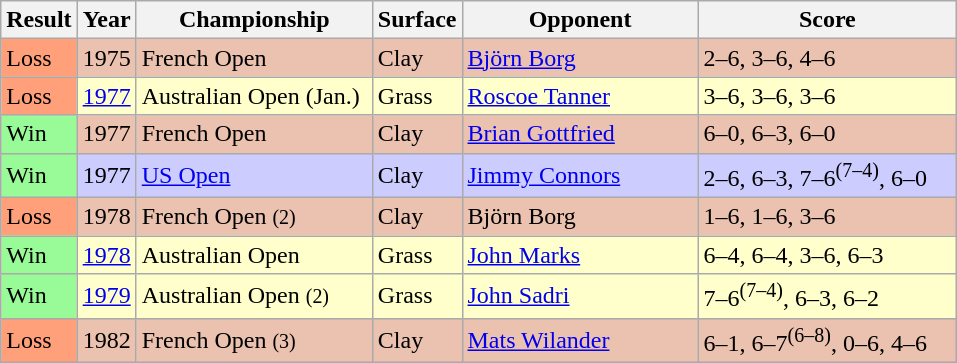<table class="sortable wikitable">
<tr>
<th style="width:40px">Result</th>
<th style="width:30px">Year</th>
<th style="width:150px">Championship</th>
<th style="width:50px">Surface</th>
<th style="width:150px">Opponent</th>
<th style="width:165px" class="unsortable">Score</th>
</tr>
<tr bgcolor=#EBC2AF>
<td style="background:#ffa07a;">Loss</td>
<td>1975</td>
<td>French Open</td>
<td>Clay</td>
<td> <a href='#'>Björn Borg</a></td>
<td>2–6, 3–6, 4–6</td>
</tr>
<tr bgcolor=#FFFFCC>
<td style="background:#ffa07a;">Loss</td>
<td><a href='#'>1977</a></td>
<td>Australian Open (Jan.)</td>
<td>Grass</td>
<td> <a href='#'>Roscoe Tanner</a></td>
<td>3–6, 3–6, 3–6</td>
</tr>
<tr bgcolor=#EBC2AF>
<td style="background:#98fb98;">Win</td>
<td>1977</td>
<td>French Open</td>
<td>Clay</td>
<td> <a href='#'>Brian Gottfried</a></td>
<td>6–0, 6–3, 6–0</td>
</tr>
<tr bgcolor=#CCCCFF>
<td style="background:#98fb98;">Win</td>
<td>1977</td>
<td><a href='#'>US Open</a></td>
<td>Clay</td>
<td> <a href='#'>Jimmy Connors</a></td>
<td>2–6, 6–3, 7–6<sup>(7–4)</sup>, 6–0</td>
</tr>
<tr bgcolor=#EBC2AF>
<td style="background:#ffa07a;">Loss</td>
<td>1978</td>
<td>French Open <small>(2)</small></td>
<td>Clay</td>
<td> Björn Borg</td>
<td>1–6, 1–6, 3–6</td>
</tr>
<tr bgcolor=#FFFFCC>
<td style="background:#98fb98;">Win</td>
<td><a href='#'>1978</a></td>
<td>Australian Open</td>
<td>Grass</td>
<td> <a href='#'>John Marks</a></td>
<td>6–4, 6–4, 3–6, 6–3</td>
</tr>
<tr bgcolor=#FFFFCC>
<td style="background:#98fb98;">Win</td>
<td><a href='#'>1979</a></td>
<td>Australian Open <small>(2)</small></td>
<td>Grass</td>
<td>  <a href='#'>John Sadri</a></td>
<td>7–6<sup>(7–4)</sup>, 6–3, 6–2</td>
</tr>
<tr bgcolor=#EBC2AF>
<td style="background:#ffa07a;">Loss</td>
<td>1982</td>
<td>French Open <small>(3)</small></td>
<td>Clay</td>
<td>  <a href='#'>Mats Wilander</a></td>
<td>6–1, 6–7<sup>(6–8)</sup>, 0–6, 4–6</td>
</tr>
</table>
